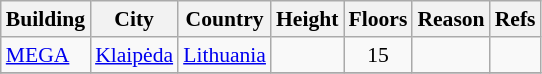<table style="font-size: 90%; text-align: center;" class="wikitable sortable">
<tr>
<th>Building</th>
<th>City</th>
<th>Country</th>
<th>Height</th>
<th>Floors</th>
<th>Reason</th>
<th>Refs</th>
</tr>
<tr>
<td align=left><a href='#'>MEGA</a></td>
<td><a href='#'>Klaipėda</a></td>
<td><a href='#'>Lithuania</a></td>
<td></td>
<td>15</td>
<td></td>
<td></td>
</tr>
<tr>
</tr>
</table>
